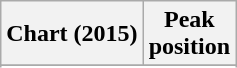<table class="wikitable sortable plainrowheaders" style="text-align:center">
<tr>
<th scope="col">Chart (2015)</th>
<th scope="col">Peak<br> position</th>
</tr>
<tr>
</tr>
<tr>
</tr>
</table>
